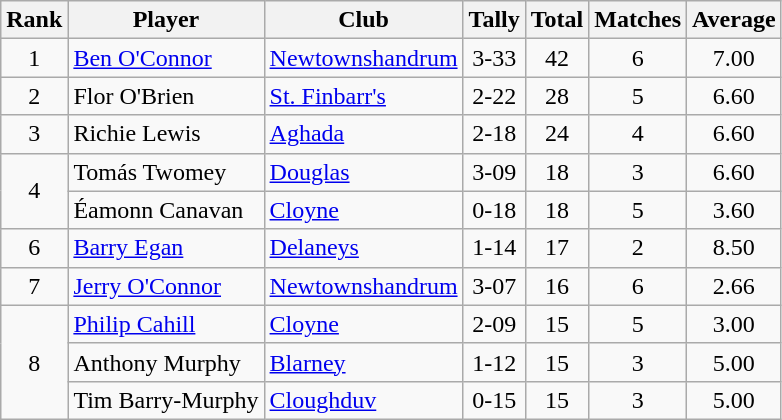<table class="wikitable">
<tr>
<th>Rank</th>
<th>Player</th>
<th>Club</th>
<th>Tally</th>
<th>Total</th>
<th>Matches</th>
<th>Average</th>
</tr>
<tr>
<td rowspan="1" style="text-align:center;">1</td>
<td><a href='#'>Ben O'Connor</a></td>
<td><a href='#'>Newtownshandrum</a></td>
<td align=center>3-33</td>
<td align=center>42</td>
<td align=center>6</td>
<td align=center>7.00</td>
</tr>
<tr>
<td rowspan="1" style="text-align:center;">2</td>
<td>Flor O'Brien</td>
<td><a href='#'>St. Finbarr's</a></td>
<td align=center>2-22</td>
<td align=center>28</td>
<td align=center>5</td>
<td align=center>6.60</td>
</tr>
<tr>
<td rowspan="1" style="text-align:center;">3</td>
<td>Richie Lewis</td>
<td><a href='#'>Aghada</a></td>
<td align=center>2-18</td>
<td align=center>24</td>
<td align=center>4</td>
<td align=center>6.60</td>
</tr>
<tr>
<td rowspan="2" style="text-align:center;">4</td>
<td>Tomás Twomey</td>
<td><a href='#'>Douglas</a></td>
<td align=center>3-09</td>
<td align=center>18</td>
<td align=center>3</td>
<td align=center>6.60</td>
</tr>
<tr>
<td>Éamonn Canavan</td>
<td><a href='#'>Cloyne</a></td>
<td align=center>0-18</td>
<td align=center>18</td>
<td align=center>5</td>
<td align=center>3.60</td>
</tr>
<tr>
<td rowspan="1" style="text-align:center;">6</td>
<td><a href='#'>Barry Egan</a></td>
<td><a href='#'>Delaneys</a></td>
<td align=center>1-14</td>
<td align=center>17</td>
<td align=center>2</td>
<td align=center>8.50</td>
</tr>
<tr>
<td rowspan="1" style="text-align:center;">7</td>
<td><a href='#'>Jerry O'Connor</a></td>
<td><a href='#'>Newtownshandrum</a></td>
<td align=center>3-07</td>
<td align=center>16</td>
<td align=center>6</td>
<td align=center>2.66</td>
</tr>
<tr>
<td rowspan="3" style="text-align:center;">8</td>
<td><a href='#'>Philip Cahill</a></td>
<td><a href='#'>Cloyne</a></td>
<td align=center>2-09</td>
<td align=center>15</td>
<td align=center>5</td>
<td align=center>3.00</td>
</tr>
<tr>
<td>Anthony Murphy</td>
<td><a href='#'>Blarney</a></td>
<td align=center>1-12</td>
<td align=center>15</td>
<td align=center>3</td>
<td align=center>5.00</td>
</tr>
<tr>
<td>Tim Barry-Murphy</td>
<td><a href='#'>Cloughduv</a></td>
<td align=center>0-15</td>
<td align=center>15</td>
<td align=center>3</td>
<td align=center>5.00</td>
</tr>
</table>
